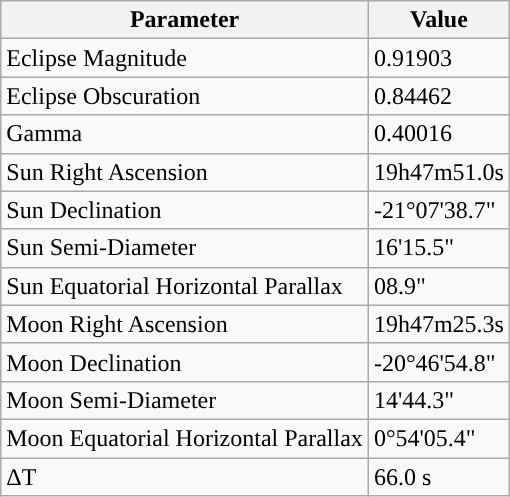<table class="wikitable">
<tr>
<th>Parameter</th>
<th>Value</th>
</tr>
<tr>
<td>Eclipse Magnitude</td>
<td>0.91903</td>
</tr>
<tr>
<td>Eclipse Obscuration</td>
<td>0.84462</td>
</tr>
<tr>
<td>Gamma</td>
<td>0.40016</td>
</tr>
<tr>
<td>Sun Right Ascension</td>
<td>19h47m51.0s</td>
</tr>
<tr>
<td>Sun Declination</td>
<td>-21°07'38.7"</td>
</tr>
<tr>
<td>Sun Semi-Diameter</td>
<td>16'15.5"</td>
</tr>
<tr>
<td>Sun Equatorial Horizontal Parallax</td>
<td>08.9"</td>
</tr>
<tr>
<td>Moon Right Ascension</td>
<td>19h47m25.3s</td>
</tr>
<tr>
<td>Moon Declination</td>
<td>-20°46'54.8"</td>
</tr>
<tr>
<td>Moon Semi-Diameter</td>
<td>14'44.3"</td>
</tr>
<tr>
<td>Moon Equatorial Horizontal Parallax</td>
<td>0°54'05.4"</td>
</tr>
<tr>
<td>ΔT</td>
<td>66.0 s</td>
</tr>
</table>
